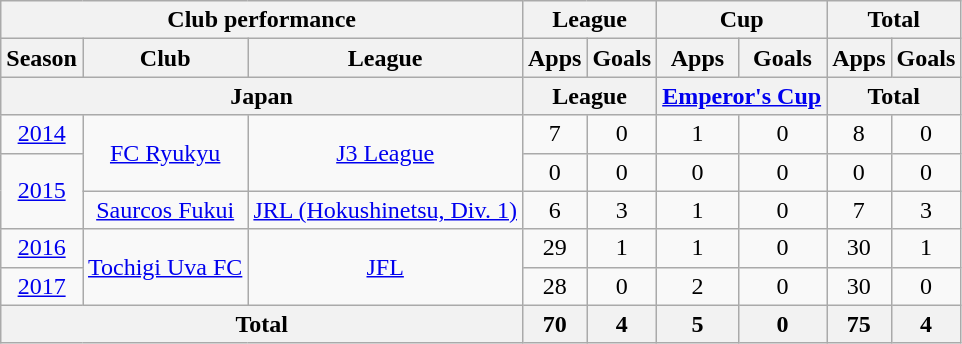<table class="wikitable" style="text-align:center;">
<tr>
<th colspan=3>Club performance</th>
<th colspan=2>League</th>
<th colspan=2>Cup</th>
<th colspan=2>Total</th>
</tr>
<tr>
<th>Season</th>
<th>Club</th>
<th>League</th>
<th>Apps</th>
<th>Goals</th>
<th>Apps</th>
<th>Goals</th>
<th>Apps</th>
<th>Goals</th>
</tr>
<tr>
<th colspan=3>Japan</th>
<th colspan=2>League</th>
<th colspan=2><a href='#'>Emperor's Cup</a></th>
<th colspan=2>Total</th>
</tr>
<tr>
<td><a href='#'>2014</a></td>
<td rowspan="2"><a href='#'>FC Ryukyu</a></td>
<td rowspan="2"><a href='#'>J3 League</a></td>
<td>7</td>
<td>0</td>
<td>1</td>
<td>0</td>
<td>8</td>
<td>0</td>
</tr>
<tr>
<td rowspan="2"><a href='#'>2015</a></td>
<td>0</td>
<td>0</td>
<td>0</td>
<td>0</td>
<td>0</td>
<td>0</td>
</tr>
<tr>
<td><a href='#'>Saurcos Fukui</a></td>
<td><a href='#'>JRL (Hokushinetsu, Div. 1)</a></td>
<td>6</td>
<td>3</td>
<td>1</td>
<td>0</td>
<td>7</td>
<td>3</td>
</tr>
<tr>
<td><a href='#'>2016</a></td>
<td rowspan="2"><a href='#'>Tochigi Uva FC</a></td>
<td rowspan="2"><a href='#'>JFL</a></td>
<td>29</td>
<td>1</td>
<td>1</td>
<td>0</td>
<td>30</td>
<td>1</td>
</tr>
<tr>
<td><a href='#'>2017</a></td>
<td>28</td>
<td>0</td>
<td>2</td>
<td>0</td>
<td>30</td>
<td>0</td>
</tr>
<tr>
<th colspan=3>Total</th>
<th>70</th>
<th>4</th>
<th>5</th>
<th>0</th>
<th>75</th>
<th>4</th>
</tr>
</table>
